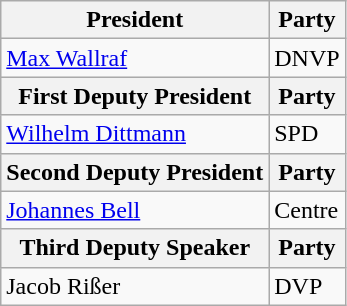<table class="wikitable">
<tr>
<th>President</th>
<th>Party</th>
</tr>
<tr>
<td><a href='#'>Max Wallraf</a></td>
<td>DNVP</td>
</tr>
<tr>
<th>First Deputy President</th>
<th>Party</th>
</tr>
<tr>
<td><a href='#'>Wilhelm Dittmann</a></td>
<td>SPD</td>
</tr>
<tr>
<th>Second Deputy President</th>
<th>Party</th>
</tr>
<tr>
<td><a href='#'>Johannes Bell</a></td>
<td>Centre</td>
</tr>
<tr>
<th>Third Deputy Speaker</th>
<th>Party</th>
</tr>
<tr>
<td>Jacob Rißer</td>
<td>DVP</td>
</tr>
</table>
